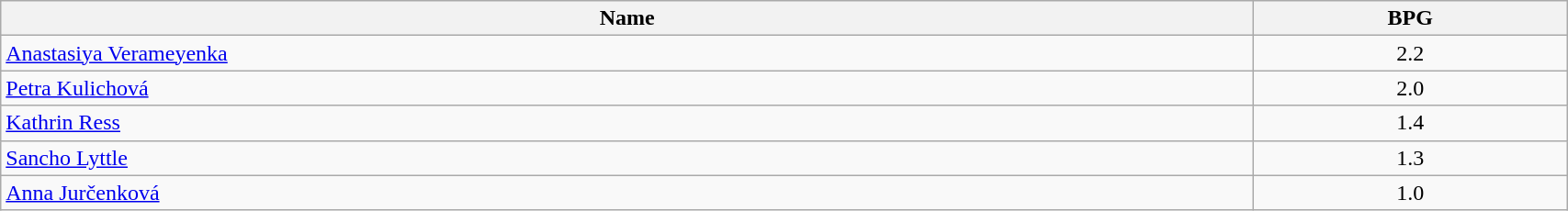<table class=wikitable width="90%">
<tr>
<th width="80%">Name</th>
<th width="20%">BPG</th>
</tr>
<tr>
<td> <a href='#'>Anastasiya Verameyenka</a></td>
<td align=center>2.2</td>
</tr>
<tr>
<td> <a href='#'>Petra Kulichová</a></td>
<td align=center>2.0</td>
</tr>
<tr>
<td> <a href='#'>Kathrin Ress</a></td>
<td align=center>1.4</td>
</tr>
<tr>
<td> <a href='#'>Sancho Lyttle</a></td>
<td align=center>1.3</td>
</tr>
<tr>
<td> <a href='#'>Anna Jurčenková</a></td>
<td align=center>1.0</td>
</tr>
</table>
